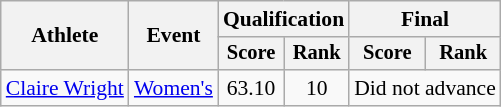<table class="wikitable" style="font-size:90%">
<tr>
<th rowspan="2">Athlete</th>
<th rowspan="2">Event</th>
<th colspan="2">Qualification</th>
<th colspan="2">Final</th>
</tr>
<tr style="font-size:95%">
<th>Score</th>
<th>Rank</th>
<th>Score</th>
<th>Rank</th>
</tr>
<tr align=center>
<td align=left><a href='#'>Claire Wright</a></td>
<td align=left><a href='#'>Women's</a></td>
<td>63.10</td>
<td>10</td>
<td colspan=2>Did not advance</td>
</tr>
</table>
